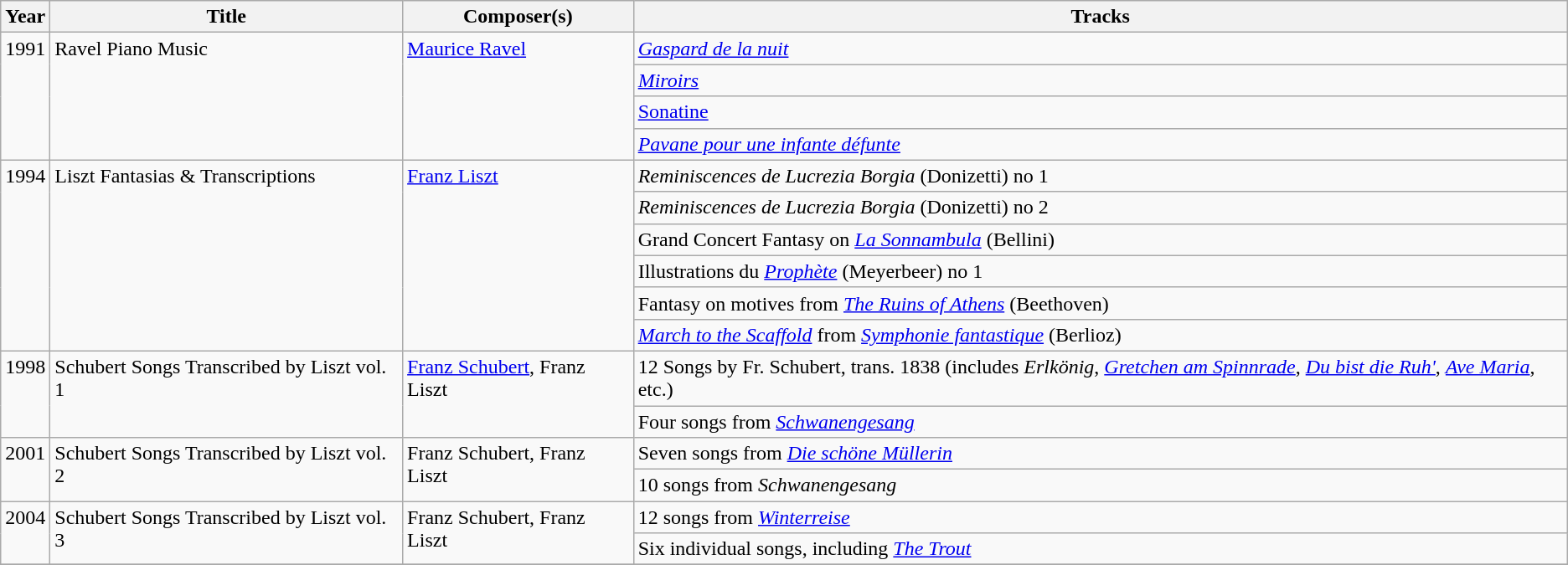<table class="wikitable">
<tr>
<th align="left" valign="top">Year</th>
<th align="left" valign="top">Title</th>
<th align="left" valign="top">Composer(s)</th>
<th align="left" valign="top">Tracks</th>
</tr>
<tr>
<td align="left" rowspan="4" valign="top">1991</td>
<td align="left" rowspan="4" valign="top">Ravel Piano Music</td>
<td align="left" rowspan="4" valign="top"><a href='#'>Maurice Ravel</a></td>
<td align="left" valign="top"><em><a href='#'>Gaspard de la nuit</a></em></td>
</tr>
<tr>
<td align="left" valign="top"><em><a href='#'>Miroirs</a></em></td>
</tr>
<tr>
<td align="left" valign="top"><a href='#'>Sonatine</a></td>
</tr>
<tr>
<td align="left" valign="top"><em><a href='#'>Pavane pour une infante défunte</a></em></td>
</tr>
<tr>
<td align="left" rowspan="6" valign="top">1994</td>
<td align="left" rowspan="6" valign="top">Liszt Fantasias & Transcriptions</td>
<td align="left" rowspan="6" valign="top"><a href='#'>Franz Liszt</a></td>
<td align="left" valign="top"><em>Reminiscences de Lucrezia Borgia</em> (Donizetti) no 1</td>
</tr>
<tr>
<td align="left" valign="top"><em>Reminiscences de Lucrezia Borgia</em> (Donizetti) no 2</td>
</tr>
<tr>
<td align="left" valign="top">Grand Concert Fantasy on <em><a href='#'>La Sonnambula</a></em> (Bellini)</td>
</tr>
<tr>
<td align="left" valign="top">Illustrations du <em><a href='#'>Prophète</a></em> (Meyerbeer) no 1</td>
</tr>
<tr>
<td align="left" valign="top">Fantasy on motives from <em><a href='#'>The Ruins of Athens</a></em> (Beethoven)</td>
</tr>
<tr>
<td align="left" valign="top"><em><a href='#'>March to the Scaffold</a></em> from <em><a href='#'>Symphonie fantastique</a></em> (Berlioz)</td>
</tr>
<tr>
<td align="left" rowspan="2" valign="top">1998</td>
<td align="left" rowspan="2" valign="top">Schubert Songs Transcribed by Liszt vol. 1</td>
<td align="left" rowspan="2" valign="top"><a href='#'>Franz Schubert</a>, Franz Liszt</td>
<td align="left" valign="top">12 Songs by Fr. Schubert, trans. 1838 (includes <em>Erlkönig</em>, <em><a href='#'>Gretchen am Spinnrade</a></em>, <em><a href='#'>Du bist die Ruh'</a></em>, <em><a href='#'>Ave Maria</a></em>, etc.)</td>
</tr>
<tr>
<td align="left" valign="top">Four songs from <em><a href='#'>Schwanengesang</a></em></td>
</tr>
<tr>
<td align="left" rowspan="2" valign="top">2001</td>
<td align="left" rowspan="2" valign="top">Schubert Songs Transcribed by Liszt vol. 2</td>
<td align="left" rowspan="2" valign="top">Franz Schubert, Franz Liszt</td>
<td align="left" valign="top">Seven songs from <em><a href='#'>Die schöne Müllerin</a></em></td>
</tr>
<tr>
<td align="left" valign="top">10 songs from <em>Schwanengesang</em></td>
</tr>
<tr>
<td align="left" rowspan="2" valign="top">2004</td>
<td align="left" rowspan="2" valign="top">Schubert Songs Transcribed by Liszt vol. 3</td>
<td align="left" rowspan="2" valign="top">Franz Schubert, Franz Liszt</td>
<td align="left" valign="top">12 songs from <em><a href='#'>Winterreise</a></em></td>
</tr>
<tr>
<td align="left" valign="top">Six individual songs, including <em><a href='#'>The Trout</a></em></td>
</tr>
<tr>
</tr>
</table>
